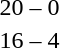<table style="text-align:center">
<tr>
<th width=200></th>
<th width=100></th>
<th width=200></th>
</tr>
<tr>
<td align=right><strong></strong></td>
<td>20 – 0</td>
<td align=left></td>
</tr>
<tr>
<td align=right><strong></strong></td>
<td>16 – 4</td>
<td align=left></td>
</tr>
</table>
